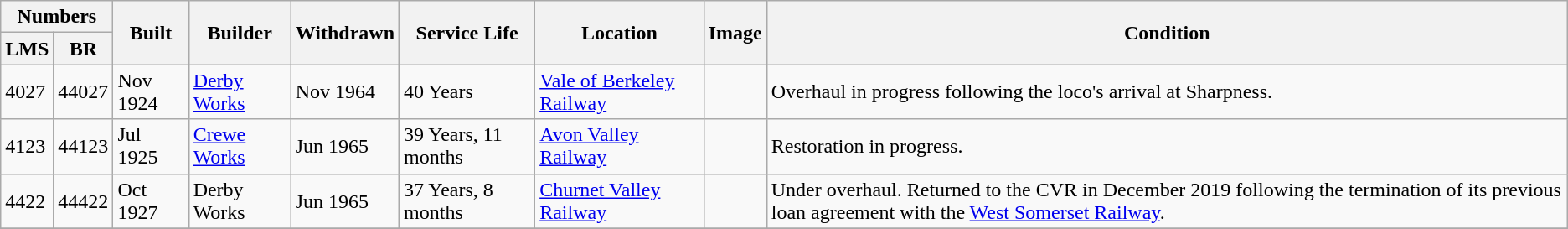<table class="wikitable">
<tr>
<th colspan=2>Numbers</th>
<th rowspan=2>Built</th>
<th rowspan=2>Builder</th>
<th rowspan=2>Withdrawn</th>
<th rowspan=2>Service Life</th>
<th rowspan=2>Location</th>
<th rowspan=2>Image</th>
<th rowspan=2>Condition</th>
</tr>
<tr>
<th>LMS</th>
<th>BR</th>
</tr>
<tr>
<td>4027</td>
<td>44027</td>
<td>Nov 1924</td>
<td><a href='#'>Derby Works</a></td>
<td>Nov 1964</td>
<td>40 Years</td>
<td><a href='#'>Vale of Berkeley Railway</a></td>
<td></td>
<td>Overhaul in progress following the loco's arrival at Sharpness.</td>
</tr>
<tr>
<td>4123</td>
<td>44123</td>
<td>Jul 1925</td>
<td><a href='#'>Crewe Works</a></td>
<td>Jun 1965</td>
<td>39 Years, 11 months</td>
<td><a href='#'>Avon Valley Railway</a></td>
<td></td>
<td>Restoration in progress.</td>
</tr>
<tr>
<td>4422</td>
<td>44422</td>
<td>Oct 1927</td>
<td>Derby Works</td>
<td>Jun 1965</td>
<td>37 Years, 8 months</td>
<td><a href='#'>Churnet Valley Railway</a></td>
<td></td>
<td>Under overhaul. Returned to the CVR in December 2019 following the termination of its previous loan agreement with the <a href='#'>West Somerset Railway</a>.</td>
</tr>
<tr>
</tr>
</table>
